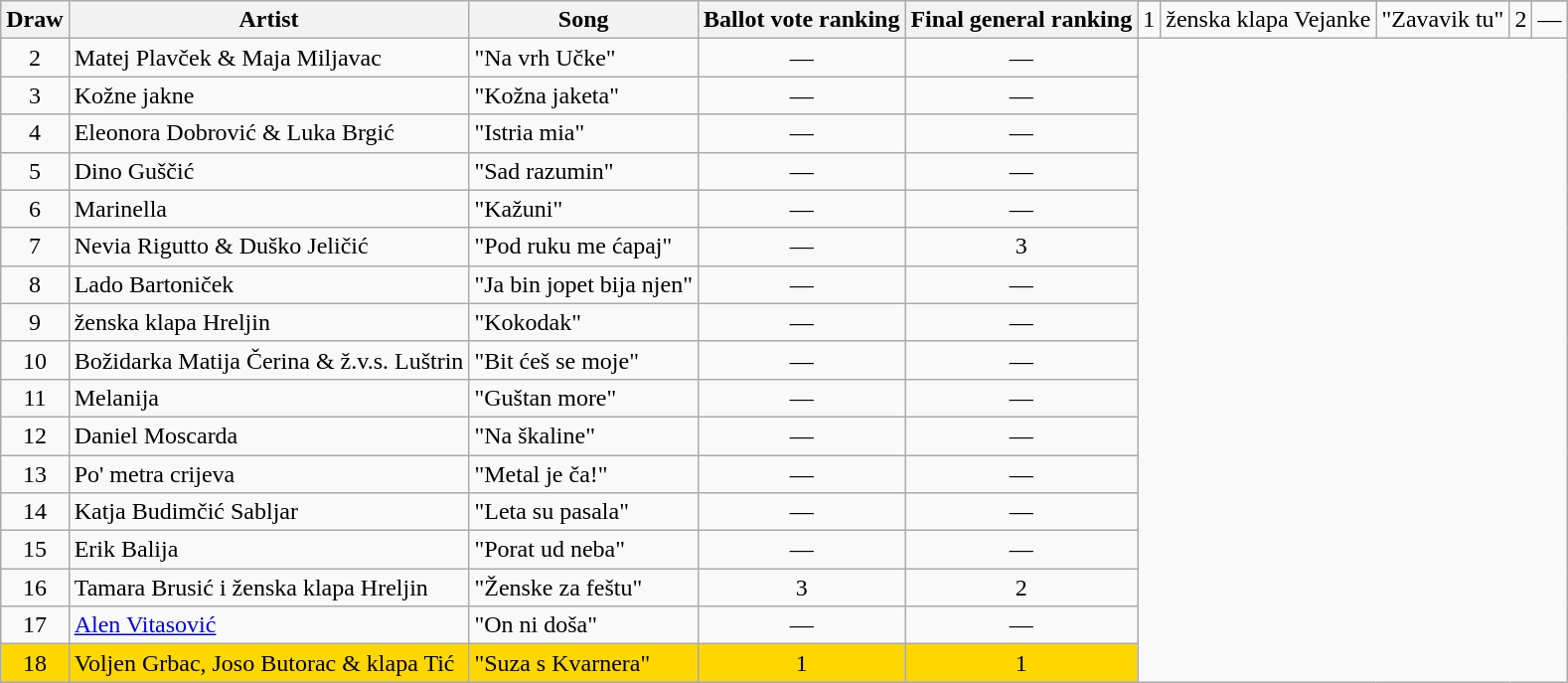<table class="wikitable sortable">
<tr>
<th rowspan="2">Draw</th>
<th rowspan="2">Artist</th>
<th rowspan="2">Song</th>
<th rowspan="2">Ballot vote ranking</th>
<th rowspan="2">Final general ranking</th>
</tr>
<tr>
<td align="center">1</td>
<td>ženska klapa Vejanke</td>
<td>"Zavavik tu"</td>
<td align="center">2</td>
<td align="center">—</td>
</tr>
<tr>
<td align="center">2</td>
<td>Matej Plavček & Maja Miljavac</td>
<td>"Na vrh Učke"</td>
<td align="center">—</td>
<td align="center">—</td>
</tr>
<tr>
<td align="center">3</td>
<td>Kožne jakne</td>
<td>"Kožna jaketa"</td>
<td align="center">—</td>
<td align="center">—</td>
</tr>
<tr>
<td align="center">4</td>
<td>Eleonora Dobrović & Luka Brgić</td>
<td>"Istria mia"</td>
<td align="center">—</td>
<td align="center">—</td>
</tr>
<tr>
<td align="center">5</td>
<td>Dino Guščić</td>
<td>"Sad razumin"</td>
<td align="center">—</td>
<td align="center">—</td>
</tr>
<tr>
<td align="center">6</td>
<td>Marinella</td>
<td>"Kažuni"</td>
<td align="center">—</td>
<td align="center">—</td>
</tr>
<tr>
<td align="center">7</td>
<td>Nevia Rigutto & Duško Jeličić</td>
<td>"Pod ruku me ćapaj"</td>
<td align="center">—</td>
<td align="center">3</td>
</tr>
<tr>
<td align="center">8</td>
<td>Lado Bartoniček</td>
<td>"Ja bin jopet bija njen"</td>
<td align="center">—</td>
<td align="center">—</td>
</tr>
<tr>
<td align="center">9</td>
<td>ženska klapa Hreljin</td>
<td>"Kokodak"</td>
<td align="center">—</td>
<td align="center">—</td>
</tr>
<tr>
<td align="center">10</td>
<td>Božidarka Matija Čerina & ž.v.s. Luštrin</td>
<td>"Bit ćeš se moje"</td>
<td align="center">—</td>
<td align="center">—</td>
</tr>
<tr>
<td align="center">11</td>
<td>Melanija</td>
<td>"Guštan more"</td>
<td align="center">—</td>
<td align="center">—</td>
</tr>
<tr>
<td align="center">12</td>
<td>Daniel Moscarda</td>
<td>"Na škaline"</td>
<td align="center">—</td>
<td align="center">—</td>
</tr>
<tr>
<td align="center">13</td>
<td>Po' metra crijeva</td>
<td>"Metal je ča!"</td>
<td align="center">—</td>
<td align="center">—</td>
</tr>
<tr>
<td align="center">14</td>
<td>Katja Budimčić Sabljar</td>
<td>"Leta su pasala"</td>
<td align="center">—</td>
<td align="center">—</td>
</tr>
<tr>
<td align="center">15</td>
<td>Erik Balija</td>
<td>"Porat ud neba"</td>
<td align="center">—</td>
<td align="center">—</td>
</tr>
<tr>
<td align="center">16</td>
<td>Tamara Brusić i ženska klapa Hreljin</td>
<td>"Ženske za feštu"</td>
<td align="center">3</td>
<td align="center">2</td>
</tr>
<tr>
<td align="center">17</td>
<td><a href='#'>Alen Vitasović</a></td>
<td>"On ni doša"</td>
<td align="center">—</td>
<td align="center">—</td>
</tr>
<tr style="background:gold;">
<td align="center">18</td>
<td>Voljen Grbac, Joso Butorac & klapa Tić</td>
<td>"Suza s Kvarnera"</td>
<td align="center">1</td>
<td align="center">1</td>
</tr>
<tr>
</tr>
</table>
